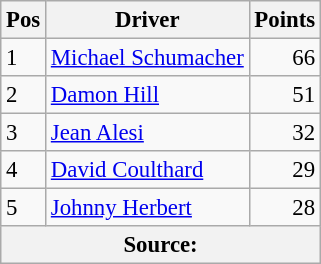<table class="wikitable" style="font-size: 95%;">
<tr>
<th>Pos</th>
<th>Driver</th>
<th>Points</th>
</tr>
<tr>
<td>1</td>
<td> <a href='#'>Michael Schumacher</a></td>
<td align="right">66</td>
</tr>
<tr>
<td>2</td>
<td> <a href='#'>Damon Hill</a></td>
<td align="right">51</td>
</tr>
<tr>
<td>3</td>
<td> <a href='#'>Jean Alesi</a></td>
<td align="right">32</td>
</tr>
<tr>
<td>4</td>
<td> <a href='#'>David Coulthard</a></td>
<td align="right">29</td>
</tr>
<tr>
<td>5</td>
<td> <a href='#'>Johnny Herbert</a></td>
<td align="right">28</td>
</tr>
<tr>
<th colspan=4>Source: </th>
</tr>
</table>
